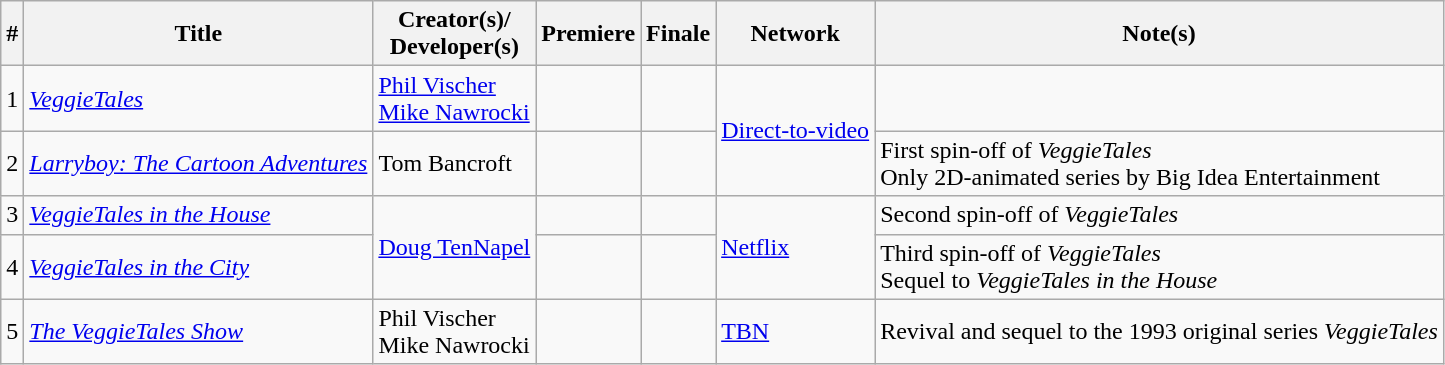<table class="wikitable sortable">
<tr>
<th>#</th>
<th>Title</th>
<th>Creator(s)/<br>Developer(s)</th>
<th>Premiere</th>
<th>Finale</th>
<th>Network</th>
<th>Note(s)</th>
</tr>
<tr>
<td>1</td>
<td><em><a href='#'>VeggieTales</a></em></td>
<td><a href='#'>Phil Vischer</a><br><a href='#'>Mike Nawrocki</a></td>
<td></td>
<td></td>
<td rowspan=2><a href='#'>Direct-to-video</a></td>
<td></td>
</tr>
<tr>
<td>2</td>
<td><em><a href='#'>Larryboy: The Cartoon Adventures</a></em></td>
<td>Tom Bancroft</td>
<td></td>
<td></td>
<td>First spin-off of <em>VeggieTales</em><br>Only 2D-animated series by Big Idea Entertainment</td>
</tr>
<tr>
<td>3</td>
<td><em><a href='#'>VeggieTales in the House</a></em></td>
<td rowspan=2><a href='#'>Doug TenNapel</a></td>
<td></td>
<td></td>
<td rowspan=2><a href='#'>Netflix</a></td>
<td>Second spin-off of <em>VeggieTales</em></td>
</tr>
<tr>
<td>4</td>
<td><em><a href='#'>VeggieTales in the City</a></em></td>
<td></td>
<td></td>
<td>Third spin-off of <em>VeggieTales</em><br>Sequel to <em>VeggieTales in the House</em></td>
</tr>
<tr>
<td>5</td>
<td><em><a href='#'>The VeggieTales Show</a></em></td>
<td>Phil Vischer<br>Mike Nawrocki</td>
<td></td>
<td></td>
<td><a href='#'>TBN</a></td>
<td>Revival and sequel to the 1993 original series <em>VeggieTales</em></td>
</tr>
</table>
